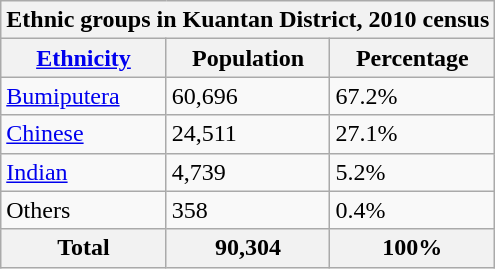<table class="wikitable">
<tr>
<th style="text-align:center;" colspan="3">Ethnic groups in Kuantan District, 2010 census</th>
</tr>
<tr>
<th><a href='#'>Ethnicity</a></th>
<th>Population</th>
<th>Percentage</th>
</tr>
<tr>
<td><a href='#'>Bumiputera</a></td>
<td>60,696</td>
<td>67.2%</td>
</tr>
<tr>
<td><a href='#'>Chinese</a></td>
<td>24,511</td>
<td>27.1%</td>
</tr>
<tr>
<td><a href='#'>Indian</a></td>
<td>4,739</td>
<td>5.2%</td>
</tr>
<tr>
<td>Others</td>
<td>358</td>
<td>0.4%</td>
</tr>
<tr>
<th>Total</th>
<th>90,304</th>
<th>100%</th>
</tr>
</table>
